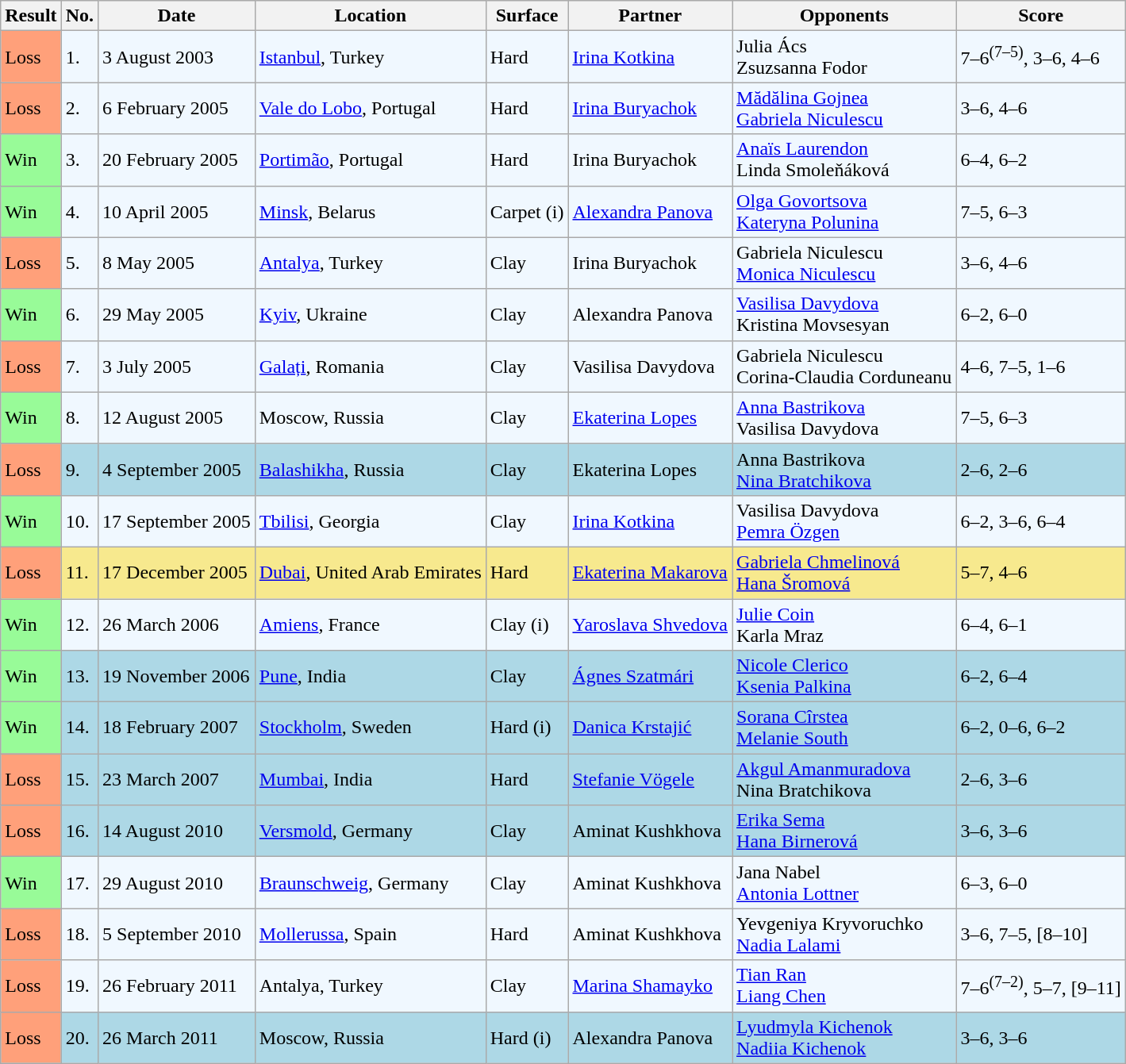<table class="sortable wikitable">
<tr>
<th>Result</th>
<th>No.</th>
<th>Date</th>
<th>Location</th>
<th>Surface</th>
<th>Partner</th>
<th>Opponents</th>
<th class="unsortable">Score</th>
</tr>
<tr style="background:#f0f8ff;">
<td style="background:#ffa07a;">Loss</td>
<td>1.</td>
<td>3 August 2003</td>
<td><a href='#'>Istanbul</a>, Turkey</td>
<td>Hard</td>
<td> <a href='#'>Irina Kotkina</a></td>
<td> Julia Ács <br>  Zsuzsanna Fodor</td>
<td>7–6<sup>(7–5)</sup>, 3–6, 4–6</td>
</tr>
<tr style="background:#f0f8ff;">
<td style="background:#ffa07a;">Loss</td>
<td>2.</td>
<td>6 February 2005</td>
<td><a href='#'>Vale do Lobo</a>, Portugal</td>
<td>Hard</td>
<td> <a href='#'>Irina Buryachok</a></td>
<td> <a href='#'>Mădălina Gojnea</a> <br>  <a href='#'>Gabriela Niculescu</a></td>
<td>3–6, 4–6</td>
</tr>
<tr style="background:#f0f8ff;">
<td style="background:#98fb98;">Win</td>
<td>3.</td>
<td>20 February 2005</td>
<td><a href='#'>Portimão</a>, Portugal</td>
<td>Hard</td>
<td> Irina Buryachok</td>
<td> <a href='#'>Anaïs Laurendon</a> <br>  Linda Smoleňáková</td>
<td>6–4, 6–2</td>
</tr>
<tr style="background:#f0f8ff;">
<td style="background:#98fb98;">Win</td>
<td>4.</td>
<td>10 April 2005</td>
<td><a href='#'>Minsk</a>, Belarus</td>
<td>Carpet (i)</td>
<td> <a href='#'>Alexandra Panova</a></td>
<td> <a href='#'>Olga Govortsova</a> <br>  <a href='#'>Kateryna Polunina</a></td>
<td>7–5, 6–3</td>
</tr>
<tr style="background:#f0f8ff;">
<td style="background:#ffa07a;">Loss</td>
<td>5.</td>
<td>8 May 2005</td>
<td><a href='#'>Antalya</a>, Turkey</td>
<td>Clay</td>
<td> Irina Buryachok</td>
<td> Gabriela Niculescu <br>  <a href='#'>Monica Niculescu</a></td>
<td>3–6, 4–6</td>
</tr>
<tr style="background:#f0f8ff;">
<td style="background:#98fb98;">Win</td>
<td>6.</td>
<td>29 May 2005</td>
<td><a href='#'>Kyiv</a>, Ukraine</td>
<td>Clay</td>
<td> Alexandra Panova</td>
<td> <a href='#'>Vasilisa Davydova</a> <br>  Kristina Movsesyan</td>
<td>6–2, 6–0</td>
</tr>
<tr style="background:#f0f8ff;">
<td style="background:#ffa07a;">Loss</td>
<td>7.</td>
<td>3 July 2005</td>
<td><a href='#'>Galați</a>, Romania</td>
<td>Clay</td>
<td> Vasilisa Davydova</td>
<td> Gabriela Niculescu <br>  Corina-Claudia Corduneanu</td>
<td>4–6, 7–5, 1–6</td>
</tr>
<tr style="background:#f0f8ff;">
<td style="background:#98fb98;">Win</td>
<td>8.</td>
<td>12 August 2005</td>
<td>Moscow, Russia</td>
<td>Clay</td>
<td> <a href='#'>Ekaterina Lopes</a></td>
<td> <a href='#'>Anna Bastrikova</a> <br>  Vasilisa Davydova</td>
<td>7–5, 6–3</td>
</tr>
<tr style="background:lightblue;">
<td style="background:#ffa07a;">Loss</td>
<td>9.</td>
<td>4 September 2005</td>
<td><a href='#'>Balashikha</a>, Russia</td>
<td>Clay</td>
<td> Ekaterina Lopes</td>
<td> Anna Bastrikova <br>  <a href='#'>Nina Bratchikova</a></td>
<td>2–6, 2–6</td>
</tr>
<tr style="background:#f0f8ff;">
<td style="background:#98fb98;">Win</td>
<td>10.</td>
<td>17 September 2005</td>
<td><a href='#'>Tbilisi</a>, Georgia</td>
<td>Clay</td>
<td> <a href='#'>Irina Kotkina</a></td>
<td> Vasilisa Davydova <br>  <a href='#'>Pemra Özgen</a></td>
<td>6–2, 3–6, 6–4</td>
</tr>
<tr style="background:#f7e98e;">
<td style="background:#ffa07a;">Loss</td>
<td>11.</td>
<td>17 December 2005</td>
<td><a href='#'>Dubai</a>, United Arab Emirates</td>
<td>Hard</td>
<td> <a href='#'>Ekaterina Makarova</a></td>
<td> <a href='#'>Gabriela Chmelinová</a> <br>  <a href='#'>Hana Šromová</a></td>
<td>5–7, 4–6</td>
</tr>
<tr style="background:#f0f8ff;">
<td style="background:#98fb98;">Win</td>
<td>12.</td>
<td>26 March 2006</td>
<td><a href='#'>Amiens</a>, France</td>
<td>Clay (i)</td>
<td> <a href='#'>Yaroslava Shvedova</a></td>
<td> <a href='#'>Julie Coin</a> <br>  Karla Mraz</td>
<td>6–4, 6–1</td>
</tr>
<tr style="background:lightblue;">
<td style="background:#98fb98;">Win</td>
<td>13.</td>
<td>19 November 2006</td>
<td><a href='#'>Pune</a>, India</td>
<td>Clay</td>
<td> <a href='#'>Ágnes Szatmári</a></td>
<td> <a href='#'>Nicole Clerico</a> <br>  <a href='#'>Ksenia Palkina</a></td>
<td>6–2, 6–4</td>
</tr>
<tr style="background:lightblue;">
<td style="background:#98fb98;">Win</td>
<td>14.</td>
<td>18 February 2007</td>
<td><a href='#'>Stockholm</a>, Sweden</td>
<td>Hard (i)</td>
<td> <a href='#'>Danica Krstajić</a></td>
<td> <a href='#'>Sorana Cîrstea</a> <br>  <a href='#'>Melanie South</a></td>
<td>6–2, 0–6, 6–2</td>
</tr>
<tr style="background:lightblue;">
<td style="background:#ffa07a;">Loss</td>
<td>15.</td>
<td>23 March 2007</td>
<td><a href='#'>Mumbai</a>, India</td>
<td>Hard</td>
<td> <a href='#'>Stefanie Vögele</a></td>
<td> <a href='#'>Akgul Amanmuradova</a> <br>  Nina Bratchikova</td>
<td>2–6, 3–6</td>
</tr>
<tr style="background:lightblue;">
<td style="background:#ffa07a;">Loss</td>
<td>16.</td>
<td>14 August 2010</td>
<td><a href='#'>Versmold</a>, Germany</td>
<td>Clay</td>
<td> Aminat Kushkhova</td>
<td> <a href='#'>Erika Sema</a> <br>  <a href='#'>Hana Birnerová</a></td>
<td>3–6, 3–6</td>
</tr>
<tr style="background:#f0f8ff;">
<td style="background:#98fb98;">Win</td>
<td>17.</td>
<td>29 August 2010</td>
<td><a href='#'>Braunschweig</a>, Germany</td>
<td>Clay</td>
<td> Aminat Kushkhova</td>
<td> Jana Nabel <br>  <a href='#'>Antonia Lottner</a></td>
<td>6–3, 6–0</td>
</tr>
<tr style="background:#f0f8ff;">
<td style="background:#ffa07a;">Loss</td>
<td>18.</td>
<td>5 September 2010</td>
<td><a href='#'>Mollerussa</a>, Spain</td>
<td>Hard</td>
<td> Aminat Kushkhova</td>
<td> Yevgeniya Kryvoruchko <br>  <a href='#'>Nadia Lalami</a></td>
<td>3–6, 7–5, [8–10]</td>
</tr>
<tr style="background:#f0f8ff;">
<td style="background:#ffa07a;">Loss</td>
<td>19.</td>
<td>26 February 2011</td>
<td>Antalya, Turkey</td>
<td>Clay</td>
<td> <a href='#'>Marina Shamayko</a></td>
<td> <a href='#'>Tian Ran</a> <br>  <a href='#'>Liang Chen</a></td>
<td>7–6<sup>(7–2)</sup>, 5–7, [9–11]</td>
</tr>
<tr style="background:lightblue;">
<td style="background:#ffa07a;">Loss</td>
<td>20.</td>
<td>26 March 2011</td>
<td>Moscow, Russia</td>
<td>Hard (i)</td>
<td> Alexandra Panova</td>
<td> <a href='#'>Lyudmyla Kichenok</a> <br>  <a href='#'>Nadiia Kichenok</a></td>
<td>3–6, 3–6</td>
</tr>
</table>
